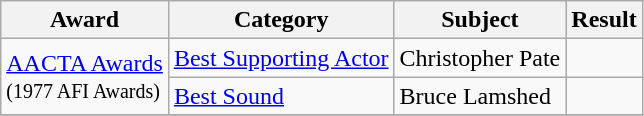<table class="wikitable">
<tr>
<th>Award</th>
<th>Category</th>
<th>Subject</th>
<th>Result</th>
</tr>
<tr>
<td rowspan=2><a href='#'>AACTA Awards</a><br><small>(1977 AFI Awards)</small></td>
<td><a href='#'>Best Supporting Actor</a></td>
<td>Christopher Pate</td>
<td></td>
</tr>
<tr>
<td><a href='#'>Best Sound</a></td>
<td>Bruce Lamshed</td>
<td></td>
</tr>
<tr>
</tr>
</table>
